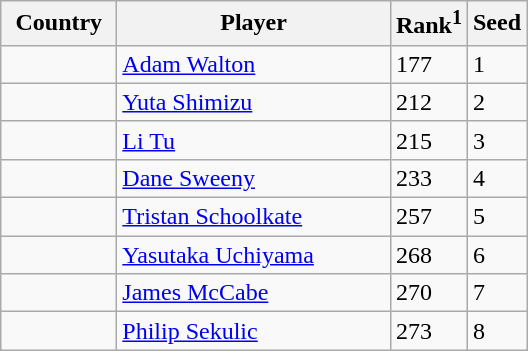<table class="sortable wikitable">
<tr>
<th width="70">Country</th>
<th width="175">Player</th>
<th>Rank<sup>1</sup></th>
<th>Seed</th>
</tr>
<tr>
<td></td>
<td><a href='#'>Adam Walton</a></td>
<td>177</td>
<td>1</td>
</tr>
<tr>
<td></td>
<td><a href='#'>Yuta Shimizu</a></td>
<td>212</td>
<td>2</td>
</tr>
<tr>
<td></td>
<td><a href='#'>Li Tu</a></td>
<td>215</td>
<td>3</td>
</tr>
<tr>
<td></td>
<td><a href='#'>Dane Sweeny</a></td>
<td>233</td>
<td>4</td>
</tr>
<tr>
<td></td>
<td><a href='#'>Tristan Schoolkate</a></td>
<td>257</td>
<td>5</td>
</tr>
<tr>
<td></td>
<td><a href='#'>Yasutaka Uchiyama</a></td>
<td>268</td>
<td>6</td>
</tr>
<tr>
<td></td>
<td><a href='#'>James McCabe</a></td>
<td>270</td>
<td>7</td>
</tr>
<tr>
<td></td>
<td><a href='#'>Philip Sekulic</a></td>
<td>273</td>
<td>8</td>
</tr>
</table>
